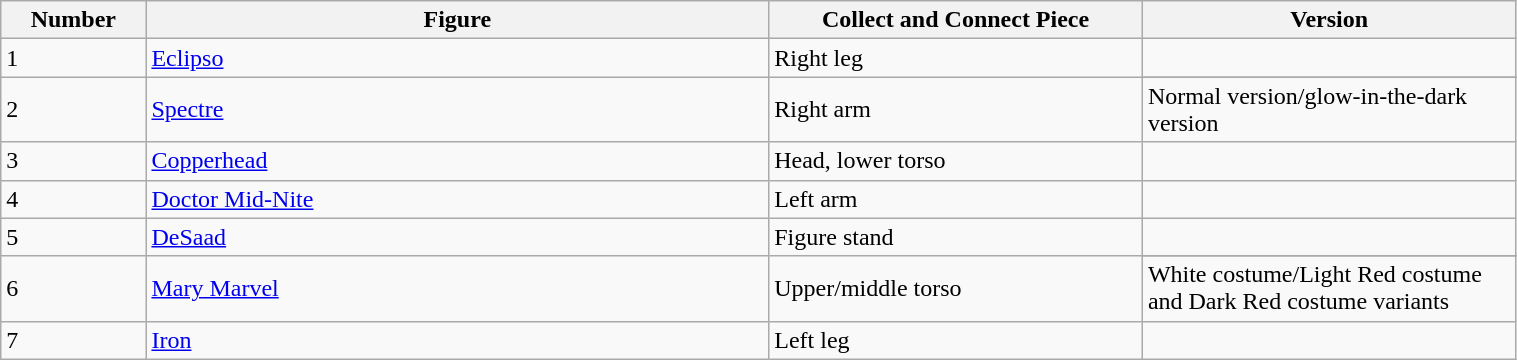<table class="wikitable" style="width:80%;">
<tr>
<th width=5%><strong>Number</strong></th>
<th width=25%><strong>Figure</strong></th>
<th width=15%><strong>Collect and Connect Piece</strong></th>
<th width=15%><strong>Version</strong></th>
</tr>
<tr>
<td>1</td>
<td><a href='#'>Eclipso</a></td>
<td>Right leg</td>
<td></td>
</tr>
<tr>
<td rowspan=2>2</td>
<td rowspan=2><a href='#'>Spectre</a></td>
<td rowspan=2>Right arm</td>
</tr>
<tr>
<td>Normal version/glow-in-the-dark version</td>
</tr>
<tr>
<td>3</td>
<td><a href='#'>Copperhead</a></td>
<td>Head, lower torso</td>
<td></td>
</tr>
<tr>
<td>4</td>
<td><a href='#'>Doctor Mid-Nite</a></td>
<td>Left arm</td>
<td></td>
</tr>
<tr>
<td>5</td>
<td><a href='#'>DeSaad</a></td>
<td>Figure stand</td>
<td></td>
</tr>
<tr>
<td rowspan=2>6</td>
<td rowspan=2><a href='#'>Mary Marvel</a></td>
<td rowspan=2>Upper/middle torso</td>
</tr>
<tr>
<td>White costume/Light Red costume and Dark Red costume variants</td>
</tr>
<tr>
<td>7</td>
<td><a href='#'>Iron</a></td>
<td>Left leg</td>
<td></td>
</tr>
</table>
